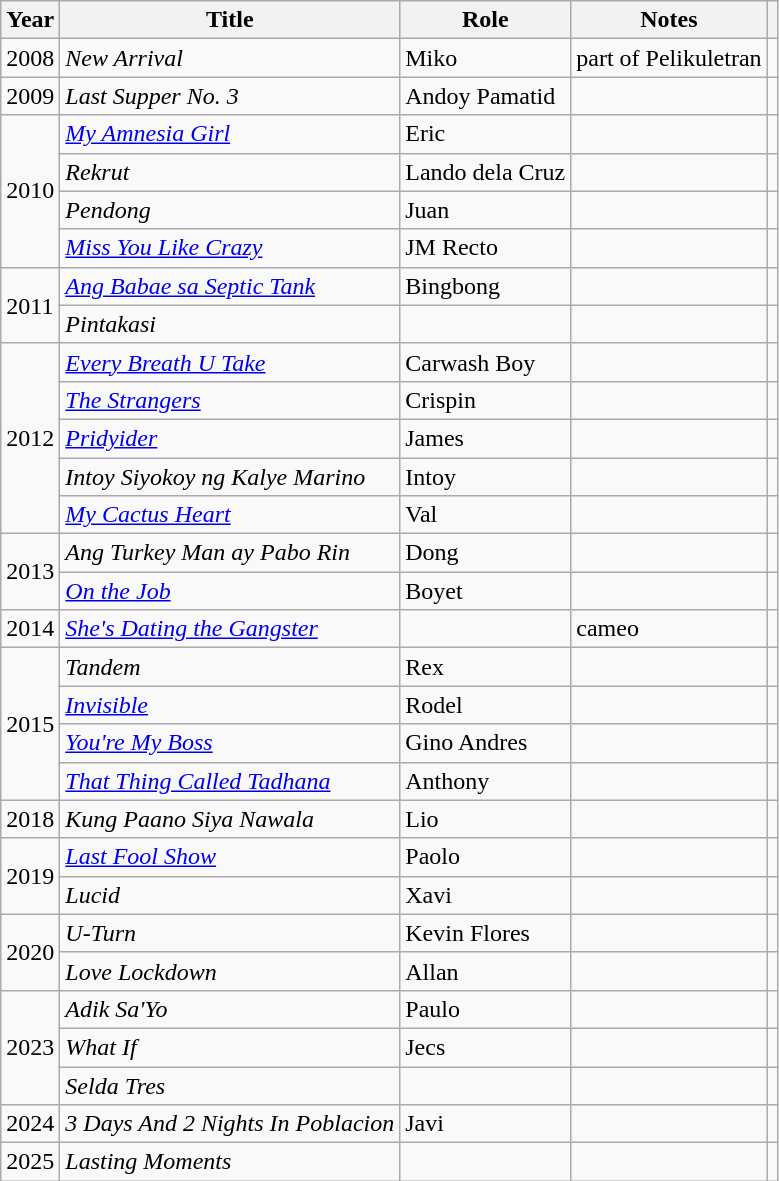<table class="wikitable sortable">
<tr>
<th>Year</th>
<th>Title</th>
<th>Role</th>
<th>Notes</th>
<th></th>
</tr>
<tr>
<td>2008</td>
<td><em>New Arrival</em></td>
<td>Miko</td>
<td>part of Pelikuletran</td>
<td></td>
</tr>
<tr>
<td>2009</td>
<td><em>Last Supper No. 3</em></td>
<td>Andoy Pamatid</td>
<td></td>
<td></td>
</tr>
<tr>
<td rowspan="4">2010</td>
<td><em><a href='#'>My Amnesia Girl</a></em></td>
<td>Eric</td>
<td></td>
<td></td>
</tr>
<tr>
<td><em>Rekrut</em></td>
<td>Lando dela Cruz</td>
<td></td>
<td></td>
</tr>
<tr>
<td><em>Pendong</em></td>
<td>Juan</td>
<td></td>
<td></td>
</tr>
<tr>
<td><em><a href='#'>Miss You Like Crazy</a></em></td>
<td>JM Recto</td>
<td></td>
<td></td>
</tr>
<tr>
<td rowspan="2">2011</td>
<td><em><a href='#'>Ang Babae sa Septic Tank</a></em></td>
<td>Bingbong</td>
<td></td>
<td></td>
</tr>
<tr>
<td><em>Pintakasi</em></td>
<td></td>
<td></td>
<td></td>
</tr>
<tr>
<td rowspan="5">2012</td>
<td><em><a href='#'>Every Breath U Take</a></em></td>
<td>Carwash Boy</td>
<td></td>
<td></td>
</tr>
<tr>
<td><em><a href='#'>The Strangers</a></em></td>
<td>Crispin</td>
<td></td>
<td></td>
</tr>
<tr>
<td><em><a href='#'>Pridyider</a></em></td>
<td>James</td>
<td></td>
<td></td>
</tr>
<tr>
<td><em>Intoy Siyokoy ng Kalye Marino</em></td>
<td>Intoy</td>
<td></td>
<td></td>
</tr>
<tr>
<td><em><a href='#'>My Cactus Heart</a></em></td>
<td>Val</td>
<td></td>
<td></td>
</tr>
<tr>
<td rowspan="2">2013</td>
<td><em>Ang Turkey Man ay Pabo Rin</em></td>
<td>Dong</td>
<td></td>
<td></td>
</tr>
<tr>
<td><em><a href='#'>On the Job</a></em></td>
<td>Boyet</td>
<td></td>
<td></td>
</tr>
<tr>
<td>2014</td>
<td><em><a href='#'>She's Dating the Gangster</a></em></td>
<td></td>
<td>cameo</td>
<td></td>
</tr>
<tr>
<td rowspan="4">2015</td>
<td><em>Tandem</em></td>
<td>Rex</td>
<td></td>
<td></td>
</tr>
<tr>
<td><em><a href='#'>Invisible</a></em></td>
<td>Rodel</td>
<td></td>
<td></td>
</tr>
<tr>
<td><em><a href='#'>You're My Boss</a></em></td>
<td>Gino Andres</td>
<td></td>
<td></td>
</tr>
<tr>
<td><em><a href='#'>That Thing Called Tadhana</a></em></td>
<td>Anthony</td>
<td></td>
<td></td>
</tr>
<tr>
<td>2018</td>
<td><em>Kung Paano Siya Nawala</em></td>
<td>Lio</td>
<td></td>
<td></td>
</tr>
<tr>
<td rowspan="2">2019</td>
<td><em><a href='#'>Last Fool Show</a></em></td>
<td>Paolo</td>
<td></td>
<td></td>
</tr>
<tr>
<td><em>Lucid</em></td>
<td>Xavi</td>
<td></td>
<td></td>
</tr>
<tr>
<td rowspan="2">2020</td>
<td><em>U-Turn</em></td>
<td>Kevin Flores</td>
<td></td>
<td></td>
</tr>
<tr>
<td><em>Love Lockdown</em></td>
<td>Allan</td>
<td></td>
<td></td>
</tr>
<tr>
<td rowspan="3">2023</td>
<td><em>Adik Sa'Yo</em></td>
<td>Paulo</td>
<td></td>
<td></td>
</tr>
<tr>
<td><em>What If</em></td>
<td>Jecs</td>
<td></td>
<td></td>
</tr>
<tr>
<td><em>Selda Tres</em></td>
<td></td>
<td></td>
<td></td>
</tr>
<tr>
<td>2024</td>
<td><em>3 Days And 2 Nights In Poblacion</em></td>
<td>Javi</td>
<td></td>
<td></td>
</tr>
<tr>
<td>2025</td>
<td><em>Lasting Moments</em></td>
<td></td>
<td></td>
<td></td>
</tr>
</table>
